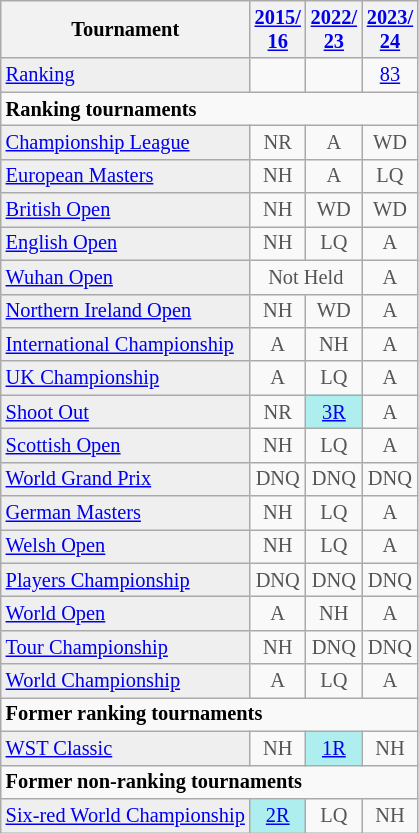<table class="wikitable" style="font-size:85%;">
<tr>
<th>Tournament</th>
<th><a href='#'>2015/<br>16</a></th>
<th><a href='#'>2022/<br>23</a></th>
<th><a href='#'>2023/<br>24</a></th>
</tr>
<tr>
<td style="background:#EFEFEF;"><a href='#'>Ranking</a></td>
<td align="center"></td>
<td align="center"></td>
<td align="center"><a href='#'>83</a></td>
</tr>
<tr>
<td colspan="10"><strong>Ranking tournaments</strong></td>
</tr>
<tr>
<td style="background:#EFEFEF;"><a href='#'>Championship League</a></td>
<td align="center" style="color:#555555;">NR</td>
<td align="center" style="color:#555555;">A</td>
<td align="center" style="color:#555555;">WD</td>
</tr>
<tr>
<td style="background:#EFEFEF;"><a href='#'>European Masters</a></td>
<td align="center" style="color:#555555;">NH</td>
<td align="center" style="color:#555555;">A</td>
<td align="center" style="color:#555555;">LQ</td>
</tr>
<tr>
<td style="background:#EFEFEF;"><a href='#'>British Open</a></td>
<td align="center" style="color:#555555;">NH</td>
<td align="center" style="color:#555555;">WD</td>
<td align="center" style="color:#555555;">WD</td>
</tr>
<tr>
<td style="background:#EFEFEF;"><a href='#'>English Open</a></td>
<td align="center" style="color:#555555;">NH</td>
<td align="center" style="color:#555555;">LQ</td>
<td align="center" style="color:#555555;">A</td>
</tr>
<tr>
<td style="background:#EFEFEF;"><a href='#'>Wuhan Open</a></td>
<td align="center" colspan="2" style="color:#555555;">Not Held</td>
<td align="center" style="color:#555555;">A</td>
</tr>
<tr>
<td style="background:#EFEFEF;"><a href='#'>Northern Ireland Open</a></td>
<td align="center" style="color:#555555;">NH</td>
<td align="center" style="color:#555555;">WD</td>
<td align="center" style="color:#555555;">A</td>
</tr>
<tr>
<td style="background:#EFEFEF;"><a href='#'>International Championship</a></td>
<td align="center" style="color:#555555;">A</td>
<td align="center" style="color:#555555;">NH</td>
<td align="center" style="color:#555555;">A</td>
</tr>
<tr>
<td style="background:#EFEFEF;"><a href='#'>UK Championship</a></td>
<td align="center" style="color:#555555;">A</td>
<td align="center" style="color:#555555;">LQ</td>
<td align="center" style="color:#555555;">A</td>
</tr>
<tr>
<td style="background:#EFEFEF;"><a href='#'>Shoot Out</a></td>
<td align="center" style="color:#555555;">NR</td>
<td align="center" style="background:#afeeee;"><a href='#'>3R</a></td>
<td align="center" style="color:#555555;">A</td>
</tr>
<tr>
<td style="background:#EFEFEF;"><a href='#'>Scottish Open</a></td>
<td align="center" style="color:#555555;">NH</td>
<td align="center" style="color:#555555;">LQ</td>
<td align="center" style="color:#555555;">A</td>
</tr>
<tr>
<td style="background:#EFEFEF;"><a href='#'>World Grand Prix</a></td>
<td align="center" style="color:#555555;">DNQ</td>
<td align="center" style="color:#555555;">DNQ</td>
<td align="center" style="color:#555555;">DNQ</td>
</tr>
<tr>
<td style="background:#EFEFEF;"><a href='#'>German Masters</a></td>
<td align="center" style="color:#555555;">NH</td>
<td align="center" style="color:#555555;">LQ</td>
<td align="center" style="color:#555555;">A</td>
</tr>
<tr>
<td style="background:#EFEFEF;"><a href='#'>Welsh Open</a></td>
<td align="center" style="color:#555555;">NH</td>
<td align="center" style="color:#555555;">LQ</td>
<td align="center" style="color:#555555;">A</td>
</tr>
<tr>
<td style="background:#EFEFEF;"><a href='#'>Players Championship</a></td>
<td align="center" style="color:#555555;">DNQ</td>
<td align="center" style="color:#555555;">DNQ</td>
<td align="center" style="color:#555555;">DNQ</td>
</tr>
<tr>
<td style="background:#EFEFEF;"><a href='#'>World Open</a></td>
<td align="center" style="color:#555555;">A</td>
<td align="center" style="color:#555555;">NH</td>
<td align="center" style="color:#555555;">A</td>
</tr>
<tr>
<td style="background:#EFEFEF;"><a href='#'>Tour Championship</a></td>
<td align="center" style="color:#555555;">NH</td>
<td align="center" style="color:#555555;">DNQ</td>
<td align="center" style="color:#555555;">DNQ</td>
</tr>
<tr>
<td style="background:#EFEFEF;"><a href='#'>World Championship</a></td>
<td align="center" style="color:#555555;">A</td>
<td align="center" style="color:#555555;">LQ</td>
<td align="center" style="color:#555555;">A</td>
</tr>
<tr>
<td colspan="10"><strong>Former ranking tournaments</strong></td>
</tr>
<tr>
<td style="background:#EFEFEF;"><a href='#'>WST Classic</a></td>
<td align="center" style="color:#555555;">NH</td>
<td align="center" style="background:#afeeee;"><a href='#'>1R</a></td>
<td align="center" style="color:#555555;">NH</td>
</tr>
<tr>
<td colspan="10"><strong>Former non-ranking tournaments</strong></td>
</tr>
<tr>
<td style="background:#EFEFEF;"><a href='#'>Six-red World Championship</a></td>
<td align="center" style="background:#afeeee;"><a href='#'>2R</a></td>
<td align="center" style="color:#555555;">LQ</td>
<td align="center" style="color:#555555;">NH</td>
</tr>
</table>
